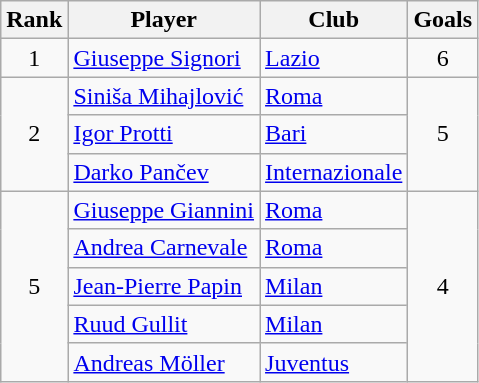<table class="wikitable sortable" style="text-align:center">
<tr>
<th>Rank</th>
<th>Player</th>
<th>Club</th>
<th>Goals</th>
</tr>
<tr>
<td>1</td>
<td align="left"><strong></strong> <a href='#'>Giuseppe Signori</a></td>
<td align="left"><a href='#'>Lazio</a></td>
<td>6</td>
</tr>
<tr>
<td rowspan="3">2</td>
<td align="left"><strong></strong> <a href='#'>Siniša Mihajlović</a></td>
<td align="left"><a href='#'>Roma</a></td>
<td rowspan="3">5</td>
</tr>
<tr>
<td align="left"><strong></strong> <a href='#'>Igor Protti</a></td>
<td align="left"><a href='#'>Bari</a></td>
</tr>
<tr>
<td align="left"><strong></strong> <a href='#'>Darko Pančev</a></td>
<td align="left"><a href='#'>Internazionale</a></td>
</tr>
<tr>
<td rowspan="5">5</td>
<td align="left"><strong></strong> <a href='#'>Giuseppe Giannini</a></td>
<td align="left"><a href='#'>Roma</a></td>
<td rowspan="5">4</td>
</tr>
<tr>
<td align="left"><strong></strong> <a href='#'>Andrea Carnevale</a></td>
<td align="left"><a href='#'>Roma</a></td>
</tr>
<tr>
<td align="left"><strong></strong> <a href='#'>Jean-Pierre Papin</a></td>
<td align="left"><a href='#'>Milan</a></td>
</tr>
<tr>
<td align="left"><strong></strong> <a href='#'>Ruud Gullit</a></td>
<td align="left"><a href='#'>Milan</a></td>
</tr>
<tr>
<td align="left"><strong></strong> <a href='#'>Andreas Möller</a></td>
<td align="left"><a href='#'>Juventus</a></td>
</tr>
</table>
